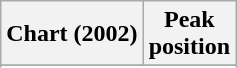<table class="wikitable sortable plainrowheaders" style="text-align:center">
<tr>
<th scope="col">Chart (2002)</th>
<th scope="col">Peak<br>position</th>
</tr>
<tr>
</tr>
<tr>
</tr>
</table>
